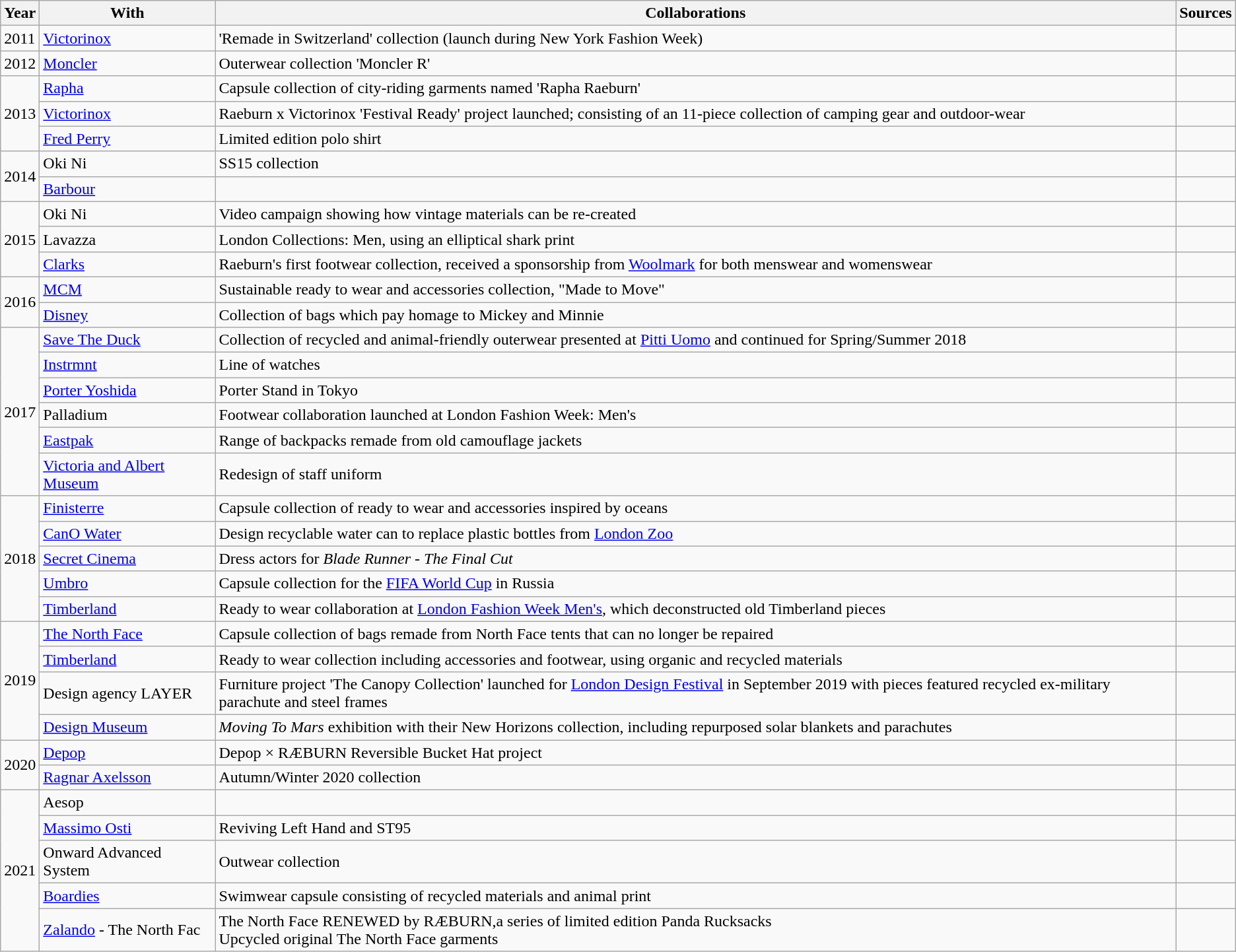<table class="wikitable">
<tr>
<th>Year</th>
<th>With</th>
<th>Collaborations</th>
<th>Sources</th>
</tr>
<tr>
<td>2011</td>
<td><a href='#'>Victorinox</a></td>
<td>'Remade in Switzerland' collection (launch during New York Fashion Week)</td>
<td></td>
</tr>
<tr>
<td>2012</td>
<td><a href='#'>Moncler</a></td>
<td>Outerwear collection 'Moncler R'</td>
<td></td>
</tr>
<tr>
<td rowspan="3">2013</td>
<td><a href='#'>Rapha</a></td>
<td>Capsule collection of city-riding garments named 'Rapha Raeburn'</td>
<td></td>
</tr>
<tr>
<td><a href='#'>Victorinox</a></td>
<td>Raeburn x Victorinox 'Festival Ready' project launched; consisting of an 11-piece collection of camping gear and outdoor-wear</td>
<td></td>
</tr>
<tr>
<td><a href='#'>Fred Perry</a></td>
<td>Limited edition polo shirt</td>
<td></td>
</tr>
<tr>
<td rowspan="2">2014</td>
<td>Oki Ni</td>
<td>SS15 collection</td>
<td></td>
</tr>
<tr>
<td><a href='#'>Barbour</a></td>
<td></td>
<td></td>
</tr>
<tr>
<td rowspan="3">2015</td>
<td>Oki Ni</td>
<td>Video campaign showing how vintage materials can be re-created</td>
<td></td>
</tr>
<tr>
<td>Lavazza</td>
<td>London Collections: Men, using an elliptical shark print</td>
<td></td>
</tr>
<tr>
<td><a href='#'>Clarks</a></td>
<td>Raeburn's first footwear collection, received a sponsorship from <a href='#'>Woolmark</a> for both menswear and womenswear</td>
<td></td>
</tr>
<tr>
<td rowspan="2">2016</td>
<td><a href='#'>MCM</a></td>
<td>Sustainable ready to wear and accessories collection, "Made to Move"</td>
<td></td>
</tr>
<tr>
<td><a href='#'>Disney</a></td>
<td>Collection of bags which pay homage to Mickey and Minnie</td>
<td></td>
</tr>
<tr>
<td rowspan="6">2017</td>
<td><a href='#'>Save The Duck</a></td>
<td>Collection of recycled and animal-friendly outerwear presented at <a href='#'>Pitti Uomo</a> and continued for Spring/Summer 2018</td>
<td></td>
</tr>
<tr>
<td><a href='#'>Instrmnt</a></td>
<td>Line of watches</td>
<td></td>
</tr>
<tr>
<td><a href='#'>Porter Yoshida</a></td>
<td>Porter Stand in Tokyo</td>
<td></td>
</tr>
<tr>
<td>Palladium</td>
<td>Footwear collaboration launched at London Fashion Week: Men's</td>
<td></td>
</tr>
<tr>
<td><a href='#'>Eastpak</a></td>
<td>Range of backpacks remade from old camouflage jackets</td>
<td></td>
</tr>
<tr>
<td><a href='#'>Victoria and Albert Museum</a></td>
<td>Redesign of staff uniform</td>
<td></td>
</tr>
<tr>
<td rowspan="5">2018</td>
<td><a href='#'>Finisterre</a></td>
<td>Capsule collection of ready to wear and accessories inspired by oceans</td>
<td></td>
</tr>
<tr>
<td><a href='#'>CanO Water</a></td>
<td>Design recyclable water can to replace plastic bottles from <a href='#'>London Zoo</a></td>
<td></td>
</tr>
<tr>
<td><a href='#'>Secret Cinema</a></td>
<td>Dress actors for <em>Blade Runner - The Final Cut</em></td>
<td></td>
</tr>
<tr>
<td><a href='#'>Umbro</a></td>
<td>Capsule collection for the <a href='#'>FIFA World Cup</a> in Russia</td>
<td></td>
</tr>
<tr>
<td><a href='#'>Timberland</a></td>
<td>Ready to wear collaboration at <a href='#'>London Fashion Week Men's</a>, which deconstructed old Timberland pieces</td>
<td></td>
</tr>
<tr>
<td rowspan="4">2019</td>
<td><a href='#'>The North Face</a></td>
<td>Capsule collection of bags remade from North Face tents that can no longer be repaired</td>
<td></td>
</tr>
<tr>
<td><a href='#'>Timberland</a></td>
<td>Ready to wear collection including accessories and footwear, using organic and recycled materials</td>
<td></td>
</tr>
<tr>
<td>Design agency LAYER</td>
<td>Furniture project 'The Canopy Collection' launched for <a href='#'>London Design Festival</a> in September 2019 with pieces featured recycled ex-military parachute and steel frames</td>
<td></td>
</tr>
<tr>
<td><a href='#'>Design Museum</a></td>
<td><em>Moving To Mars</em> exhibition with their New Horizons collection, including repurposed solar blankets and parachutes</td>
<td></td>
</tr>
<tr>
<td rowspan="2">2020</td>
<td><a href='#'>Depop</a></td>
<td>Depop × RÆBURN Reversible Bucket Hat project</td>
<td></td>
</tr>
<tr>
<td><a href='#'>Ragnar Axelsson</a></td>
<td>Autumn/Winter 2020 collection</td>
<td></td>
</tr>
<tr>
<td rowspan="5">2021</td>
<td>Aesop</td>
<td></td>
<td></td>
</tr>
<tr>
<td><a href='#'>Massimo Osti</a></td>
<td>Reviving Left Hand and ST95</td>
<td></td>
</tr>
<tr>
<td>Onward Advanced System</td>
<td>Outwear collection</td>
<td></td>
</tr>
<tr>
<td><a href='#'>Boardies</a></td>
<td>Swimwear capsule consisting of recycled materials and animal print</td>
<td></td>
</tr>
<tr>
<td><a href='#'>Zalando</a> - The North Fac</td>
<td>The North Face RENEWED by RÆBURN,a series of limited edition Panda Rucksacks<br>Upcycled original The North Face garments</td>
<td></td>
</tr>
</table>
